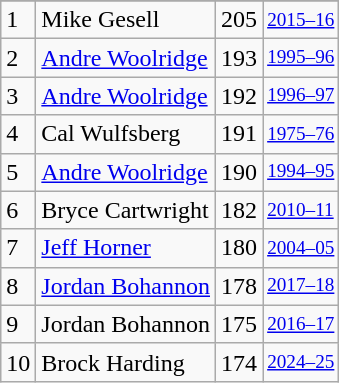<table class="wikitable">
<tr>
</tr>
<tr>
<td>1</td>
<td>Mike Gesell</td>
<td>205</td>
<td style="font-size:80%;"><a href='#'>2015–16</a></td>
</tr>
<tr>
<td>2</td>
<td><a href='#'>Andre Woolridge</a></td>
<td>193</td>
<td style="font-size:80%;"><a href='#'>1995–96</a></td>
</tr>
<tr>
<td>3</td>
<td><a href='#'>Andre Woolridge</a></td>
<td>192</td>
<td style="font-size:80%;"><a href='#'>1996–97</a></td>
</tr>
<tr>
<td>4</td>
<td>Cal Wulfsberg</td>
<td>191</td>
<td style="font-size:80%;"><a href='#'>1975–76</a></td>
</tr>
<tr>
<td>5</td>
<td><a href='#'>Andre Woolridge</a></td>
<td>190</td>
<td style="font-size:80%;"><a href='#'>1994–95</a></td>
</tr>
<tr>
<td>6</td>
<td>Bryce Cartwright</td>
<td>182</td>
<td style="font-size:80%;"><a href='#'>2010–11</a></td>
</tr>
<tr>
<td>7</td>
<td><a href='#'>Jeff Horner</a></td>
<td>180</td>
<td style="font-size:80%;"><a href='#'>2004–05</a></td>
</tr>
<tr>
<td>8</td>
<td><a href='#'>Jordan Bohannon</a></td>
<td>178</td>
<td style="font-size:80%;"><a href='#'>2017–18</a></td>
</tr>
<tr>
<td>9</td>
<td>Jordan Bohannon</td>
<td>175</td>
<td style="font-size:80%;"><a href='#'>2016–17</a></td>
</tr>
<tr>
<td>10</td>
<td>Brock Harding</td>
<td>174</td>
<td style="font-size:80%;"><a href='#'>2024–25</a></td>
</tr>
</table>
